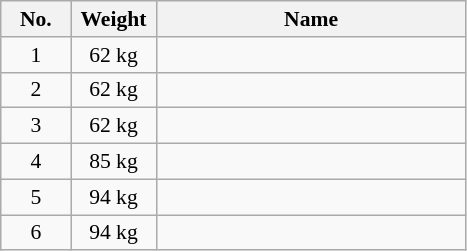<table class="wikitable" style="text-align:center; font-size:90%">
<tr>
<th width=40>No.</th>
<th width=50>Weight</th>
<th width=200>Name</th>
</tr>
<tr>
<td>1</td>
<td>62 kg</td>
<td align=left></td>
</tr>
<tr>
<td>2</td>
<td>62 kg</td>
<td align=left></td>
</tr>
<tr>
<td>3</td>
<td>62 kg</td>
<td align=left></td>
</tr>
<tr>
<td>4</td>
<td>85 kg</td>
<td align=left></td>
</tr>
<tr>
<td>5</td>
<td>94 kg</td>
<td align=left></td>
</tr>
<tr>
<td>6</td>
<td>94 kg</td>
<td align=left></td>
</tr>
</table>
